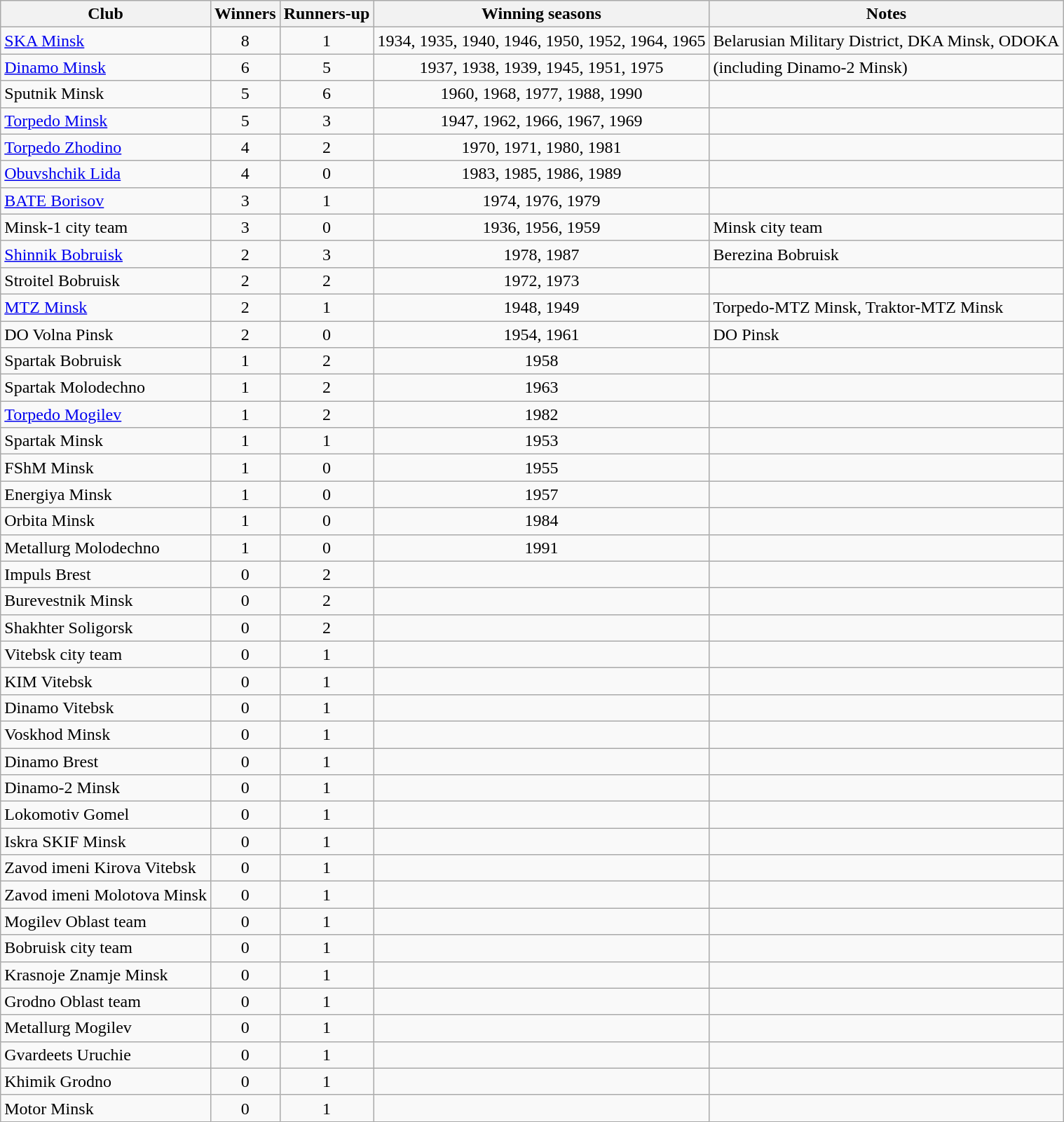<table class="wikitable sortable">
<tr>
<th>Club</th>
<th>Winners</th>
<th>Runners-up</th>
<th>Winning seasons</th>
<th>Notes</th>
</tr>
<tr>
<td><a href='#'>SKA Minsk</a></td>
<td align=center>8</td>
<td align=center>1</td>
<td align=center>1934, 1935, 1940, 1946, 1950, 1952, 1964, 1965</td>
<td>Belarusian Military District, DKA Minsk, ODOKA</td>
</tr>
<tr>
<td><a href='#'>Dinamo Minsk</a></td>
<td align=center>6</td>
<td align=center>5</td>
<td align=center>1937, 1938, 1939, 1945, 1951, 1975</td>
<td>(including Dinamo-2 Minsk)</td>
</tr>
<tr>
<td>Sputnik Minsk</td>
<td align=center>5</td>
<td align=center>6</td>
<td align=center>1960, 1968, 1977, 1988, 1990</td>
<td></td>
</tr>
<tr>
<td><a href='#'>Torpedo Minsk</a></td>
<td align=center>5</td>
<td align=center>3</td>
<td align=center>1947, 1962, 1966, 1967, 1969</td>
<td></td>
</tr>
<tr>
<td><a href='#'>Torpedo Zhodino</a></td>
<td align=center>4</td>
<td align=center>2</td>
<td align=center>1970, 1971, 1980, 1981</td>
<td></td>
</tr>
<tr>
<td><a href='#'>Obuvshchik Lida</a></td>
<td align=center>4</td>
<td align=center>0</td>
<td align=center>1983, 1985, 1986, 1989</td>
<td></td>
</tr>
<tr>
<td><a href='#'>BATE Borisov</a></td>
<td align=center>3</td>
<td align=center>1</td>
<td align=center>1974, 1976, 1979</td>
<td></td>
</tr>
<tr>
<td>Minsk-1 city team</td>
<td align=center>3</td>
<td align=center>0</td>
<td align=center>1936, 1956, 1959</td>
<td>Minsk city team</td>
</tr>
<tr>
<td><a href='#'>Shinnik Bobruisk</a></td>
<td align=center>2</td>
<td align=center>3</td>
<td align=center>1978, 1987</td>
<td>Berezina Bobruisk</td>
</tr>
<tr>
<td>Stroitel Bobruisk</td>
<td align=center>2</td>
<td align=center>2</td>
<td align=center>1972, 1973</td>
<td></td>
</tr>
<tr>
<td><a href='#'>MTZ Minsk</a></td>
<td align=center>2</td>
<td align=center>1</td>
<td align=center>1948, 1949</td>
<td>Torpedo-MTZ Minsk, Traktor-MTZ Minsk</td>
</tr>
<tr>
<td>DO Volna Pinsk</td>
<td align=center>2</td>
<td align=center>0</td>
<td align=center>1954, 1961</td>
<td>DO Pinsk</td>
</tr>
<tr>
<td>Spartak Bobruisk</td>
<td align=center>1</td>
<td align=center>2</td>
<td align=center>1958</td>
<td></td>
</tr>
<tr>
<td>Spartak Molodechno</td>
<td align=center>1</td>
<td align=center>2</td>
<td align=center>1963</td>
<td></td>
</tr>
<tr>
<td><a href='#'>Torpedo Mogilev</a></td>
<td align=center>1</td>
<td align=center>2</td>
<td align=center>1982</td>
<td></td>
</tr>
<tr>
<td>Spartak Minsk</td>
<td align=center>1</td>
<td align=center>1</td>
<td align=center>1953</td>
<td></td>
</tr>
<tr>
<td>FShM Minsk</td>
<td align=center>1</td>
<td align=center>0</td>
<td align=center>1955</td>
<td></td>
</tr>
<tr>
<td>Energiya Minsk</td>
<td align=center>1</td>
<td align=center>0</td>
<td align=center>1957</td>
<td></td>
</tr>
<tr>
<td>Orbita Minsk</td>
<td align=center>1</td>
<td align=center>0</td>
<td align=center>1984</td>
<td></td>
</tr>
<tr>
<td>Metallurg Molodechno</td>
<td align=center>1</td>
<td align=center>0</td>
<td align=center>1991</td>
<td></td>
</tr>
<tr>
<td>Impuls Brest</td>
<td align=center>0</td>
<td align=center>2</td>
<td align=center></td>
<td></td>
</tr>
<tr>
<td>Burevestnik Minsk</td>
<td align=center>0</td>
<td align=center>2</td>
<td align=center></td>
<td></td>
</tr>
<tr>
<td>Shakhter Soligorsk</td>
<td align=center>0</td>
<td align=center>2</td>
<td align=center></td>
<td></td>
</tr>
<tr>
<td>Vitebsk city team</td>
<td align=center>0</td>
<td align=center>1</td>
<td align=center></td>
<td></td>
</tr>
<tr>
<td>KIM Vitebsk</td>
<td align=center>0</td>
<td align=center>1</td>
<td align=center></td>
<td></td>
</tr>
<tr>
<td>Dinamo Vitebsk</td>
<td align=center>0</td>
<td align=center>1</td>
<td align=center></td>
<td></td>
</tr>
<tr>
<td>Voskhod Minsk</td>
<td align=center>0</td>
<td align=center>1</td>
<td align=center></td>
<td></td>
</tr>
<tr>
<td>Dinamo Brest</td>
<td align=center>0</td>
<td align=center>1</td>
<td align=center></td>
<td></td>
</tr>
<tr>
<td>Dinamo-2 Minsk</td>
<td align=center>0</td>
<td align=center>1</td>
<td align=center></td>
<td></td>
</tr>
<tr>
<td>Lokomotiv Gomel</td>
<td align=center>0</td>
<td align=center>1</td>
<td align=center></td>
<td></td>
</tr>
<tr>
<td>Iskra SKIF Minsk</td>
<td align=center>0</td>
<td align=center>1</td>
<td align=center></td>
<td></td>
</tr>
<tr>
<td>Zavod imeni Kirova Vitebsk</td>
<td align=center>0</td>
<td align=center>1</td>
<td align=center></td>
<td></td>
</tr>
<tr>
<td>Zavod imeni Molotova Minsk</td>
<td align=center>0</td>
<td align=center>1</td>
<td align=center></td>
<td></td>
</tr>
<tr>
<td>Mogilev Oblast team</td>
<td align=center>0</td>
<td align=center>1</td>
<td align=center></td>
<td></td>
</tr>
<tr>
<td>Bobruisk city team</td>
<td align=center>0</td>
<td align=center>1</td>
<td align=center></td>
<td></td>
</tr>
<tr>
<td>Krasnoje Znamje Minsk</td>
<td align=center>0</td>
<td align=center>1</td>
<td align=center></td>
<td></td>
</tr>
<tr>
<td>Grodno Oblast team</td>
<td align=center>0</td>
<td align=center>1</td>
<td align=center></td>
<td></td>
</tr>
<tr>
<td>Metallurg Mogilev</td>
<td align=center>0</td>
<td align=center>1</td>
<td align=center></td>
<td></td>
</tr>
<tr>
<td>Gvardeets Uruchie</td>
<td align=center>0</td>
<td align=center>1</td>
<td align=center></td>
<td></td>
</tr>
<tr>
<td>Khimik Grodno</td>
<td align=center>0</td>
<td align=center>1</td>
<td align=center></td>
<td></td>
</tr>
<tr>
<td>Motor Minsk</td>
<td align=center>0</td>
<td align=center>1</td>
<td align=center></td>
<td></td>
</tr>
</table>
